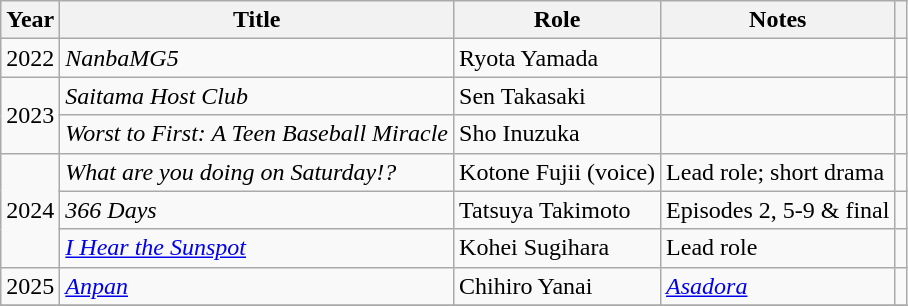<table class="wikitable sortable">
<tr>
<th>Year</th>
<th>Title</th>
<th>Role</th>
<th class="unsortable">Notes</th>
<th class="unsortable"></th>
</tr>
<tr>
<td>2022</td>
<td><em>NanbaMG5</em></td>
<td>Ryota Yamada</td>
<td></td>
<td></td>
</tr>
<tr>
<td rowspan="2">2023</td>
<td><em>Saitama Host Club</em></td>
<td>Sen Takasaki</td>
<td></td>
<td></td>
</tr>
<tr>
<td><em>Worst to First: A Teen Baseball Miracle</em></td>
<td>Sho Inuzuka</td>
<td></td>
<td></td>
</tr>
<tr>
<td rowspan="3">2024</td>
<td><em>What are you doing on Saturday!?</em></td>
<td>Kotone Fujii (voice)</td>
<td>Lead role; short drama</td>
<td></td>
</tr>
<tr>
<td><em>366 Days</em></td>
<td>Tatsuya Takimoto</td>
<td>Episodes 2, 5-9 & final</td>
<td></td>
</tr>
<tr>
<td><em><a href='#'>I Hear the Sunspot</a></em></td>
<td>Kohei Sugihara</td>
<td>Lead role</td>
<td></td>
</tr>
<tr>
<td>2025</td>
<td><em><a href='#'>Anpan</a></em></td>
<td>Chihiro Yanai</td>
<td><em><a href='#'>Asadora</a></em></td>
<td></td>
</tr>
<tr>
</tr>
</table>
